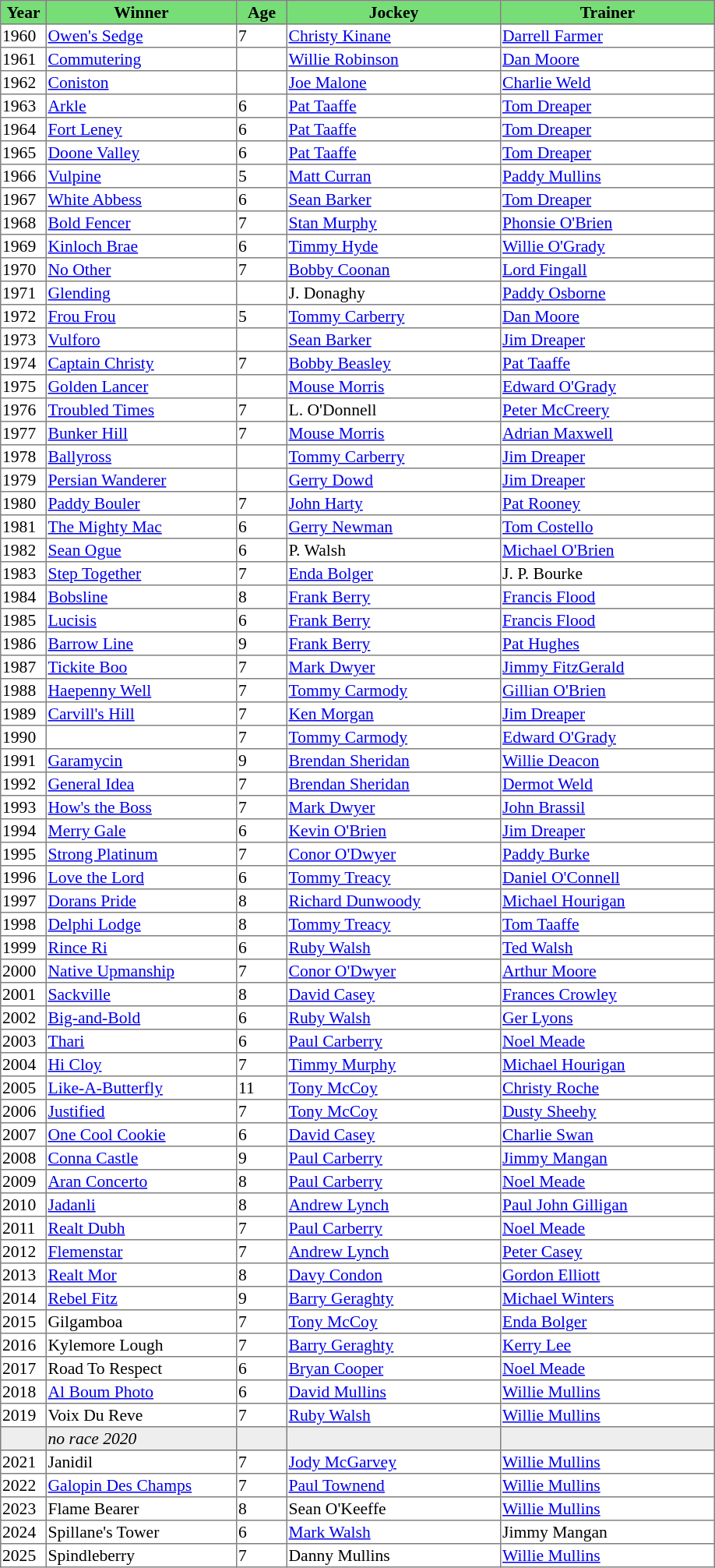<table class = "sortable" | border="1" style="border-collapse: collapse; font-size:90%">
<tr bgcolor="#77dd77" align="center">
<th width="36px"><strong>Year</strong><br></th>
<th width="160px"><strong>Winner</strong><br></th>
<th width="40px"><strong>Age</strong><br></th>
<th width="180px"><strong>Jockey</strong><br></th>
<th width="180px"><strong>Trainer</strong><br></th>
</tr>
<tr>
<td>1960</td>
<td><a href='#'>Owen's Sedge</a></td>
<td>7</td>
<td><a href='#'>Christy Kinane</a></td>
<td><a href='#'>Darrell Farmer</a></td>
</tr>
<tr>
<td>1961</td>
<td><a href='#'>Commutering</a></td>
<td></td>
<td><a href='#'>Willie Robinson</a></td>
<td><a href='#'>Dan Moore</a></td>
</tr>
<tr>
<td>1962</td>
<td><a href='#'>Coniston</a></td>
<td></td>
<td><a href='#'>Joe Malone</a></td>
<td><a href='#'>Charlie Weld</a></td>
</tr>
<tr>
<td>1963</td>
<td><a href='#'>Arkle</a></td>
<td>6</td>
<td><a href='#'>Pat Taaffe</a></td>
<td><a href='#'>Tom Dreaper</a></td>
</tr>
<tr>
<td>1964</td>
<td><a href='#'>Fort Leney</a></td>
<td>6</td>
<td><a href='#'>Pat Taaffe</a></td>
<td><a href='#'>Tom Dreaper</a></td>
</tr>
<tr>
<td>1965</td>
<td><a href='#'>Doone Valley</a></td>
<td>6</td>
<td><a href='#'>Pat Taaffe</a></td>
<td><a href='#'>Tom Dreaper</a></td>
</tr>
<tr>
<td>1966</td>
<td><a href='#'>Vulpine</a></td>
<td>5</td>
<td><a href='#'>Matt Curran</a></td>
<td><a href='#'>Paddy Mullins</a></td>
</tr>
<tr>
<td>1967</td>
<td><a href='#'>White Abbess</a></td>
<td>6</td>
<td><a href='#'>Sean Barker</a></td>
<td><a href='#'>Tom Dreaper</a></td>
</tr>
<tr>
<td>1968</td>
<td><a href='#'>Bold Fencer</a></td>
<td>7</td>
<td><a href='#'>Stan Murphy</a></td>
<td><a href='#'>Phonsie O'Brien</a></td>
</tr>
<tr>
<td>1969</td>
<td><a href='#'>Kinloch Brae</a></td>
<td>6</td>
<td><a href='#'>Timmy Hyde</a></td>
<td><a href='#'>Willie O'Grady</a></td>
</tr>
<tr>
<td>1970</td>
<td><a href='#'>No Other</a></td>
<td>7</td>
<td><a href='#'>Bobby Coonan</a></td>
<td><a href='#'>Lord Fingall</a></td>
</tr>
<tr>
<td>1971</td>
<td><a href='#'>Glending</a></td>
<td></td>
<td>J. Donaghy</td>
<td><a href='#'>Paddy Osborne</a></td>
</tr>
<tr>
<td>1972</td>
<td><a href='#'>Frou Frou</a></td>
<td>5</td>
<td><a href='#'>Tommy Carberry</a></td>
<td><a href='#'>Dan Moore</a></td>
</tr>
<tr>
<td>1973</td>
<td><a href='#'>Vulforo</a></td>
<td></td>
<td><a href='#'>Sean Barker</a></td>
<td><a href='#'>Jim Dreaper</a></td>
</tr>
<tr>
<td>1974</td>
<td><a href='#'>Captain Christy</a></td>
<td>7</td>
<td><a href='#'>Bobby Beasley</a></td>
<td><a href='#'>Pat Taaffe</a></td>
</tr>
<tr>
<td>1975</td>
<td><a href='#'>Golden Lancer</a></td>
<td></td>
<td><a href='#'>Mouse Morris</a></td>
<td><a href='#'>Edward O'Grady</a></td>
</tr>
<tr>
<td>1976</td>
<td><a href='#'>Troubled Times</a></td>
<td>7</td>
<td>L. O'Donnell</td>
<td><a href='#'>Peter McCreery</a></td>
</tr>
<tr>
<td>1977</td>
<td><a href='#'>Bunker Hill</a></td>
<td>7</td>
<td><a href='#'>Mouse Morris</a></td>
<td><a href='#'>Adrian Maxwell</a></td>
</tr>
<tr>
<td>1978</td>
<td><a href='#'>Ballyross</a></td>
<td></td>
<td><a href='#'>Tommy Carberry</a></td>
<td><a href='#'>Jim Dreaper</a></td>
</tr>
<tr>
<td>1979</td>
<td><a href='#'>Persian Wanderer</a></td>
<td></td>
<td><a href='#'>Gerry Dowd</a></td>
<td><a href='#'>Jim Dreaper</a></td>
</tr>
<tr>
<td>1980</td>
<td><a href='#'>Paddy Bouler</a></td>
<td>7</td>
<td><a href='#'>John Harty</a></td>
<td><a href='#'>Pat Rooney</a></td>
</tr>
<tr>
<td>1981</td>
<td><a href='#'>The Mighty Mac</a></td>
<td>6</td>
<td><a href='#'>Gerry Newman</a></td>
<td><a href='#'>Tom Costello</a></td>
</tr>
<tr>
<td>1982</td>
<td><a href='#'>Sean Ogue</a></td>
<td>6</td>
<td>P. Walsh</td>
<td><a href='#'>Michael O'Brien</a></td>
</tr>
<tr>
<td>1983</td>
<td><a href='#'>Step Together</a></td>
<td>7</td>
<td><a href='#'>Enda Bolger</a></td>
<td>J. P. Bourke</td>
</tr>
<tr>
<td>1984</td>
<td><a href='#'>Bobsline</a></td>
<td>8</td>
<td><a href='#'>Frank Berry</a></td>
<td><a href='#'>Francis Flood</a></td>
</tr>
<tr>
<td>1985</td>
<td><a href='#'>Lucisis</a></td>
<td>6</td>
<td><a href='#'>Frank Berry</a></td>
<td><a href='#'>Francis Flood</a></td>
</tr>
<tr>
<td>1986</td>
<td><a href='#'>Barrow Line</a></td>
<td>9</td>
<td><a href='#'>Frank Berry</a></td>
<td><a href='#'>Pat Hughes</a></td>
</tr>
<tr>
<td>1987</td>
<td><a href='#'>Tickite Boo</a></td>
<td>7</td>
<td><a href='#'>Mark Dwyer</a></td>
<td><a href='#'>Jimmy FitzGerald</a></td>
</tr>
<tr>
<td>1988</td>
<td><a href='#'>Haepenny Well</a></td>
<td>7</td>
<td><a href='#'>Tommy Carmody</a></td>
<td><a href='#'>Gillian O'Brien</a></td>
</tr>
<tr>
<td>1989</td>
<td><a href='#'>Carvill's Hill</a></td>
<td>7</td>
<td><a href='#'>Ken Morgan</a></td>
<td><a href='#'>Jim Dreaper</a></td>
</tr>
<tr>
<td>1990</td>
<td><a href='#'></a></td>
<td>7</td>
<td><a href='#'>Tommy Carmody</a></td>
<td><a href='#'>Edward O'Grady</a></td>
</tr>
<tr>
<td>1991</td>
<td><a href='#'>Garamycin</a></td>
<td>9</td>
<td><a href='#'>Brendan Sheridan</a></td>
<td><a href='#'>Willie Deacon</a></td>
</tr>
<tr>
<td>1992</td>
<td><a href='#'>General Idea</a></td>
<td>7</td>
<td><a href='#'>Brendan Sheridan</a></td>
<td><a href='#'>Dermot Weld</a></td>
</tr>
<tr>
<td>1993</td>
<td><a href='#'>How's the Boss</a></td>
<td>7</td>
<td><a href='#'>Mark Dwyer</a></td>
<td><a href='#'>John Brassil</a></td>
</tr>
<tr>
<td>1994</td>
<td><a href='#'>Merry Gale</a></td>
<td>6</td>
<td><a href='#'>Kevin O'Brien</a></td>
<td><a href='#'>Jim Dreaper</a></td>
</tr>
<tr>
<td>1995</td>
<td><a href='#'>Strong Platinum</a></td>
<td>7</td>
<td><a href='#'>Conor O'Dwyer</a></td>
<td><a href='#'>Paddy Burke</a></td>
</tr>
<tr>
<td>1996</td>
<td><a href='#'>Love the Lord</a></td>
<td>6</td>
<td><a href='#'>Tommy Treacy</a></td>
<td><a href='#'>Daniel O'Connell</a></td>
</tr>
<tr>
<td>1997</td>
<td><a href='#'>Dorans Pride</a></td>
<td>8</td>
<td><a href='#'>Richard Dunwoody</a></td>
<td><a href='#'>Michael Hourigan</a></td>
</tr>
<tr>
<td>1998</td>
<td><a href='#'>Delphi Lodge</a></td>
<td>8</td>
<td><a href='#'>Tommy Treacy</a></td>
<td><a href='#'>Tom Taaffe</a></td>
</tr>
<tr>
<td>1999</td>
<td><a href='#'>Rince Ri</a></td>
<td>6</td>
<td><a href='#'>Ruby Walsh</a></td>
<td><a href='#'>Ted Walsh</a></td>
</tr>
<tr>
<td>2000</td>
<td><a href='#'>Native Upmanship</a></td>
<td>7</td>
<td><a href='#'>Conor O'Dwyer</a></td>
<td><a href='#'>Arthur Moore</a></td>
</tr>
<tr>
<td>2001</td>
<td><a href='#'>Sackville</a></td>
<td>8</td>
<td><a href='#'>David Casey</a></td>
<td><a href='#'>Frances Crowley</a></td>
</tr>
<tr>
<td>2002</td>
<td><a href='#'>Big-and-Bold</a></td>
<td>6</td>
<td><a href='#'>Ruby Walsh</a></td>
<td><a href='#'>Ger Lyons</a></td>
</tr>
<tr>
<td>2003</td>
<td><a href='#'>Thari</a></td>
<td>6</td>
<td><a href='#'>Paul Carberry</a></td>
<td><a href='#'>Noel Meade</a></td>
</tr>
<tr>
<td>2004</td>
<td><a href='#'>Hi Cloy</a></td>
<td>7</td>
<td><a href='#'>Timmy Murphy</a></td>
<td><a href='#'>Michael Hourigan</a></td>
</tr>
<tr>
<td>2005</td>
<td><a href='#'>Like-A-Butterfly</a></td>
<td>11</td>
<td><a href='#'>Tony McCoy</a></td>
<td><a href='#'>Christy Roche</a></td>
</tr>
<tr>
<td>2006</td>
<td><a href='#'>Justified</a></td>
<td>7</td>
<td><a href='#'>Tony McCoy</a></td>
<td><a href='#'>Dusty Sheehy</a></td>
</tr>
<tr>
<td>2007</td>
<td><a href='#'>One Cool Cookie</a></td>
<td>6</td>
<td><a href='#'>David Casey</a></td>
<td><a href='#'>Charlie Swan</a></td>
</tr>
<tr>
<td>2008</td>
<td><a href='#'>Conna Castle</a></td>
<td>9</td>
<td><a href='#'>Paul Carberry</a></td>
<td><a href='#'>Jimmy Mangan</a></td>
</tr>
<tr>
<td>2009</td>
<td><a href='#'>Aran Concerto</a></td>
<td>8</td>
<td><a href='#'>Paul Carberry</a></td>
<td><a href='#'>Noel Meade</a></td>
</tr>
<tr>
<td>2010</td>
<td><a href='#'>Jadanli</a></td>
<td>8</td>
<td><a href='#'>Andrew Lynch</a></td>
<td><a href='#'>Paul John Gilligan</a></td>
</tr>
<tr>
<td>2011</td>
<td><a href='#'>Realt Dubh</a></td>
<td>7</td>
<td><a href='#'>Paul Carberry</a></td>
<td><a href='#'>Noel Meade</a></td>
</tr>
<tr>
<td>2012</td>
<td><a href='#'>Flemenstar</a></td>
<td>7</td>
<td><a href='#'>Andrew Lynch</a></td>
<td><a href='#'>Peter Casey</a></td>
</tr>
<tr>
<td>2013</td>
<td><a href='#'>Realt Mor</a></td>
<td>8</td>
<td><a href='#'>Davy Condon</a></td>
<td><a href='#'>Gordon Elliott</a></td>
</tr>
<tr>
<td>2014</td>
<td><a href='#'>Rebel Fitz</a></td>
<td>9</td>
<td><a href='#'>Barry Geraghty</a></td>
<td><a href='#'>Michael Winters</a></td>
</tr>
<tr>
<td>2015</td>
<td>Gilgamboa</td>
<td>7</td>
<td><a href='#'>Tony McCoy</a></td>
<td><a href='#'>Enda Bolger</a></td>
</tr>
<tr>
<td>2016</td>
<td>Kylemore Lough</td>
<td>7</td>
<td><a href='#'>Barry Geraghty</a></td>
<td><a href='#'>Kerry Lee</a></td>
</tr>
<tr>
<td>2017</td>
<td>Road To Respect</td>
<td>6</td>
<td><a href='#'>Bryan Cooper</a></td>
<td><a href='#'>Noel Meade</a></td>
</tr>
<tr>
<td>2018</td>
<td><a href='#'>Al Boum Photo</a></td>
<td>6</td>
<td><a href='#'>David Mullins</a></td>
<td><a href='#'>Willie Mullins</a></td>
</tr>
<tr>
<td>2019</td>
<td>Voix Du Reve</td>
<td>7</td>
<td><a href='#'>Ruby Walsh</a></td>
<td><a href='#'>Willie Mullins</a></td>
</tr>
<tr bgcolor="#eeeeee">
<td data-sort-value="2020"></td>
<td><em>no race 2020</em></td>
<td></td>
<td></td>
<td></td>
</tr>
<tr>
<td>2021</td>
<td>Janidil</td>
<td>7</td>
<td><a href='#'>Jody McGarvey</a></td>
<td><a href='#'>Willie Mullins</a></td>
</tr>
<tr>
<td>2022</td>
<td><a href='#'>Galopin Des Champs</a></td>
<td>7</td>
<td><a href='#'>Paul Townend</a></td>
<td><a href='#'>Willie Mullins</a></td>
</tr>
<tr>
<td>2023</td>
<td>Flame Bearer</td>
<td>8</td>
<td>Sean O'Keeffe</td>
<td><a href='#'>Willie Mullins</a></td>
</tr>
<tr>
<td>2024</td>
<td>Spillane's Tower</td>
<td>6</td>
<td><a href='#'>Mark Walsh</a></td>
<td>Jimmy Mangan</td>
</tr>
<tr>
<td>2025</td>
<td>Spindleberry</td>
<td>7</td>
<td>Danny Mullins</td>
<td><a href='#'>Willie Mullins</a></td>
</tr>
</table>
